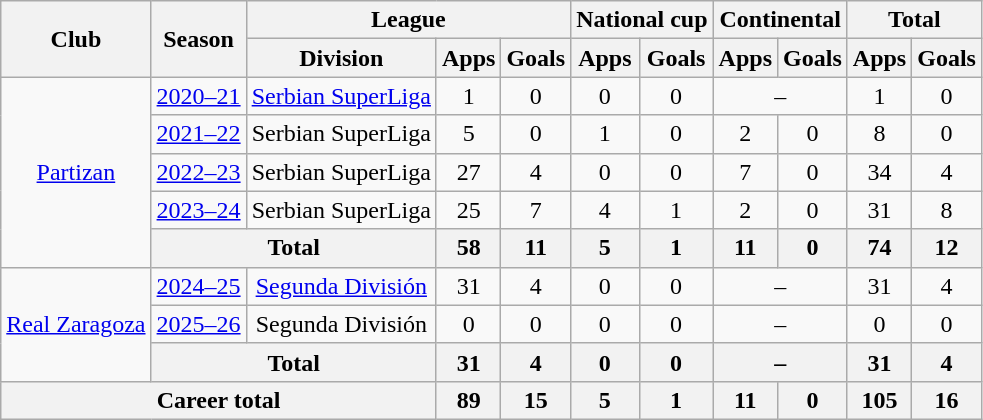<table class="wikitable" style="text-align:center">
<tr>
<th rowspan=2>Club</th>
<th rowspan=2>Season</th>
<th colspan=3>League</th>
<th colspan=2>National cup</th>
<th colspan=2>Continental</th>
<th colspan=2>Total</th>
</tr>
<tr>
<th>Division</th>
<th>Apps</th>
<th>Goals</th>
<th>Apps</th>
<th>Goals</th>
<th>Apps</th>
<th>Goals</th>
<th>Apps</th>
<th>Goals</th>
</tr>
<tr>
<td rowspan=5><a href='#'>Partizan</a></td>
<td><a href='#'>2020–21</a></td>
<td><a href='#'>Serbian SuperLiga</a></td>
<td>1</td>
<td>0</td>
<td>0</td>
<td>0</td>
<td colspan=2>–</td>
<td>1</td>
<td>0</td>
</tr>
<tr>
<td><a href='#'>2021–22</a></td>
<td>Serbian SuperLiga</td>
<td>5</td>
<td>0</td>
<td>1</td>
<td>0</td>
<td>2</td>
<td>0</td>
<td>8</td>
<td>0</td>
</tr>
<tr>
<td><a href='#'>2022–23</a></td>
<td>Serbian SuperLiga</td>
<td>27</td>
<td>4</td>
<td>0</td>
<td>0</td>
<td>7</td>
<td>0</td>
<td>34</td>
<td>4</td>
</tr>
<tr>
<td><a href='#'>2023–24</a></td>
<td>Serbian SuperLiga</td>
<td>25</td>
<td>7</td>
<td>4</td>
<td>1</td>
<td>2</td>
<td>0</td>
<td>31</td>
<td>8</td>
</tr>
<tr>
<th colspan=2>Total</th>
<th>58</th>
<th>11</th>
<th>5</th>
<th>1</th>
<th>11</th>
<th>0</th>
<th>74</th>
<th>12</th>
</tr>
<tr>
<td rowspan=3><a href='#'>Real Zaragoza</a></td>
<td><a href='#'>2024–25</a></td>
<td><a href='#'>Segunda División</a></td>
<td>31</td>
<td>4</td>
<td>0</td>
<td>0</td>
<td colspan=2>–</td>
<td>31</td>
<td>4</td>
</tr>
<tr>
<td><a href='#'>2025–26</a></td>
<td>Segunda División</td>
<td>0</td>
<td>0</td>
<td>0</td>
<td>0</td>
<td colspan=2>–</td>
<td>0</td>
<td>0</td>
</tr>
<tr>
<th colspan=2>Total</th>
<th>31</th>
<th>4</th>
<th>0</th>
<th>0</th>
<th colspan=2>–</th>
<th>31</th>
<th>4</th>
</tr>
<tr>
<th colspan=3>Career total</th>
<th>89</th>
<th>15</th>
<th>5</th>
<th>1</th>
<th>11</th>
<th>0</th>
<th>105</th>
<th>16</th>
</tr>
</table>
